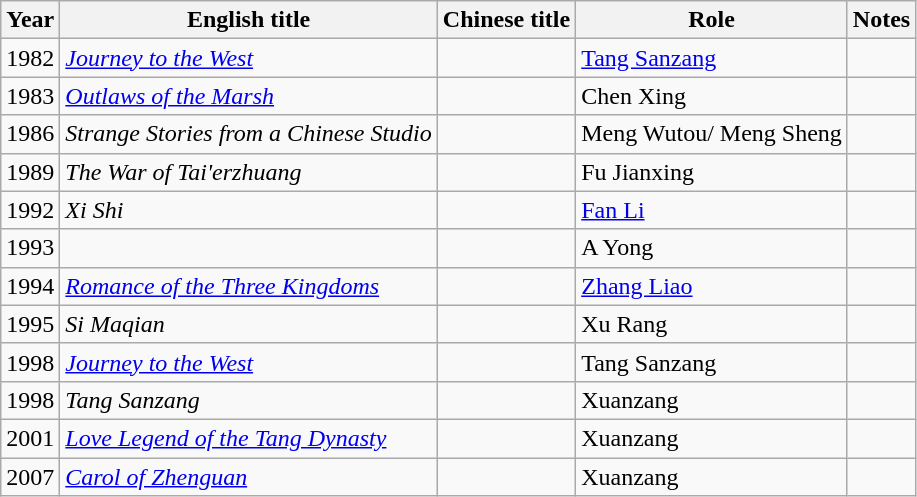<table class="wikitable">
<tr>
<th>Year</th>
<th>English title</th>
<th>Chinese title</th>
<th>Role</th>
<th>Notes</th>
</tr>
<tr>
<td>1982</td>
<td><em><a href='#'>Journey to the West</a></em></td>
<td></td>
<td><a href='#'>Tang Sanzang</a></td>
<td></td>
</tr>
<tr>
<td>1983</td>
<td><em><a href='#'>Outlaws of the Marsh</a></em></td>
<td></td>
<td>Chen Xing</td>
<td></td>
</tr>
<tr>
<td>1986</td>
<td><em>Strange Stories from a Chinese Studio</em></td>
<td></td>
<td>Meng Wutou/ Meng Sheng</td>
<td></td>
</tr>
<tr>
<td>1989</td>
<td><em>The War of Tai'erzhuang</em></td>
<td></td>
<td>Fu Jianxing</td>
<td></td>
</tr>
<tr>
<td>1992</td>
<td><em>Xi Shi</em></td>
<td></td>
<td><a href='#'>Fan Li</a></td>
<td></td>
</tr>
<tr>
<td>1993</td>
<td></td>
<td></td>
<td>A Yong</td>
<td></td>
</tr>
<tr>
<td>1994</td>
<td><em><a href='#'>Romance of the Three Kingdoms</a></em></td>
<td></td>
<td><a href='#'>Zhang Liao</a></td>
<td></td>
</tr>
<tr>
<td>1995</td>
<td><em>Si Maqian</em></td>
<td></td>
<td>Xu Rang</td>
<td></td>
</tr>
<tr>
<td>1998</td>
<td><em><a href='#'>Journey to the West</a></em></td>
<td></td>
<td>Tang Sanzang</td>
<td></td>
</tr>
<tr>
<td>1998</td>
<td><em>Tang Sanzang</em></td>
<td></td>
<td>Xuanzang</td>
<td></td>
</tr>
<tr>
<td>2001</td>
<td><em><a href='#'>Love Legend of the Tang Dynasty</a></em></td>
<td></td>
<td>Xuanzang</td>
<td></td>
</tr>
<tr>
<td>2007</td>
<td><em><a href='#'>Carol of Zhenguan</a></em></td>
<td></td>
<td>Xuanzang</td>
<td></td>
</tr>
</table>
